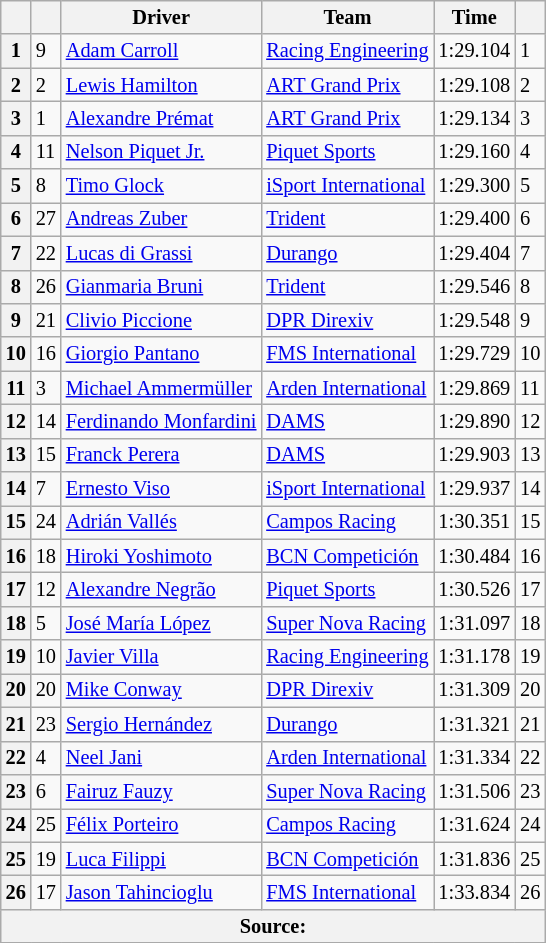<table class="wikitable" style="font-size:85%">
<tr>
<th></th>
<th></th>
<th>Driver</th>
<th>Team</th>
<th>Time</th>
<th></th>
</tr>
<tr>
<th>1</th>
<td>9</td>
<td> <a href='#'>Adam Carroll</a></td>
<td><a href='#'>Racing Engineering</a></td>
<td>1:29.104</td>
<td>1</td>
</tr>
<tr>
<th>2</th>
<td>2</td>
<td> <a href='#'>Lewis Hamilton</a></td>
<td><a href='#'>ART Grand Prix</a></td>
<td>1:29.108</td>
<td>2</td>
</tr>
<tr>
<th>3</th>
<td>1</td>
<td> <a href='#'>Alexandre Prémat</a></td>
<td><a href='#'>ART Grand Prix</a></td>
<td>1:29.134</td>
<td>3</td>
</tr>
<tr>
<th>4</th>
<td>11</td>
<td> <a href='#'>Nelson Piquet Jr.</a></td>
<td><a href='#'>Piquet Sports</a></td>
<td>1:29.160</td>
<td>4</td>
</tr>
<tr>
<th>5</th>
<td>8</td>
<td> <a href='#'>Timo Glock</a></td>
<td><a href='#'>iSport International</a></td>
<td>1:29.300</td>
<td>5</td>
</tr>
<tr>
<th>6</th>
<td>27</td>
<td> <a href='#'>Andreas Zuber</a></td>
<td><a href='#'>Trident</a></td>
<td>1:29.400</td>
<td>6</td>
</tr>
<tr>
<th>7</th>
<td>22</td>
<td> <a href='#'>Lucas di Grassi</a></td>
<td><a href='#'>Durango</a></td>
<td>1:29.404</td>
<td>7</td>
</tr>
<tr>
<th>8</th>
<td>26</td>
<td> <a href='#'>Gianmaria Bruni</a></td>
<td><a href='#'>Trident</a></td>
<td>1:29.546</td>
<td>8</td>
</tr>
<tr>
<th>9</th>
<td>21</td>
<td> <a href='#'>Clivio Piccione</a></td>
<td><a href='#'>DPR Direxiv</a></td>
<td>1:29.548</td>
<td>9</td>
</tr>
<tr>
<th>10</th>
<td>16</td>
<td> <a href='#'>Giorgio Pantano</a></td>
<td><a href='#'>FMS International</a></td>
<td>1:29.729</td>
<td>10</td>
</tr>
<tr>
<th>11</th>
<td>3</td>
<td> <a href='#'>Michael Ammermüller</a></td>
<td><a href='#'>Arden International</a></td>
<td>1:29.869</td>
<td>11</td>
</tr>
<tr>
<th>12</th>
<td>14</td>
<td> <a href='#'>Ferdinando Monfardini</a></td>
<td><a href='#'>DAMS</a></td>
<td>1:29.890</td>
<td>12</td>
</tr>
<tr>
<th>13</th>
<td>15</td>
<td> <a href='#'>Franck Perera</a></td>
<td><a href='#'>DAMS</a></td>
<td>1:29.903</td>
<td>13</td>
</tr>
<tr>
<th>14</th>
<td>7</td>
<td> <a href='#'>Ernesto Viso</a></td>
<td><a href='#'>iSport International</a></td>
<td>1:29.937</td>
<td>14</td>
</tr>
<tr>
<th>15</th>
<td>24</td>
<td> <a href='#'>Adrián Vallés</a></td>
<td><a href='#'>Campos Racing</a></td>
<td>1:30.351</td>
<td>15</td>
</tr>
<tr>
<th>16</th>
<td>18</td>
<td> <a href='#'>Hiroki Yoshimoto</a></td>
<td><a href='#'>BCN Competición</a></td>
<td>1:30.484</td>
<td>16</td>
</tr>
<tr>
<th>17</th>
<td>12</td>
<td> <a href='#'>Alexandre Negrão</a></td>
<td><a href='#'>Piquet Sports</a></td>
<td>1:30.526</td>
<td>17</td>
</tr>
<tr>
<th>18</th>
<td>5</td>
<td> <a href='#'>José María López</a></td>
<td><a href='#'>Super Nova Racing</a></td>
<td>1:31.097</td>
<td>18</td>
</tr>
<tr>
<th>19</th>
<td>10</td>
<td> <a href='#'>Javier Villa</a></td>
<td><a href='#'>Racing Engineering</a></td>
<td>1:31.178</td>
<td>19</td>
</tr>
<tr>
<th>20</th>
<td>20</td>
<td> <a href='#'>Mike Conway</a></td>
<td><a href='#'>DPR Direxiv</a></td>
<td>1:31.309</td>
<td>20</td>
</tr>
<tr>
<th>21</th>
<td>23</td>
<td> <a href='#'>Sergio Hernández</a></td>
<td><a href='#'>Durango</a></td>
<td>1:31.321</td>
<td>21</td>
</tr>
<tr>
<th>22</th>
<td>4</td>
<td> <a href='#'>Neel Jani</a></td>
<td><a href='#'>Arden International</a></td>
<td>1:31.334</td>
<td>22</td>
</tr>
<tr>
<th>23</th>
<td>6</td>
<td> <a href='#'>Fairuz Fauzy</a></td>
<td><a href='#'>Super Nova Racing</a></td>
<td>1:31.506</td>
<td>23</td>
</tr>
<tr>
<th>24</th>
<td>25</td>
<td> <a href='#'>Félix Porteiro</a></td>
<td><a href='#'>Campos Racing</a></td>
<td>1:31.624</td>
<td>24</td>
</tr>
<tr>
<th>25</th>
<td>19</td>
<td> <a href='#'>Luca Filippi</a></td>
<td><a href='#'>BCN Competición</a></td>
<td>1:31.836</td>
<td>25</td>
</tr>
<tr>
<th>26</th>
<td>17</td>
<td> <a href='#'>Jason Tahincioglu</a></td>
<td><a href='#'>FMS International</a></td>
<td>1:33.834</td>
<td>26</td>
</tr>
<tr>
<th colspan="6">Source:</th>
</tr>
<tr>
</tr>
</table>
